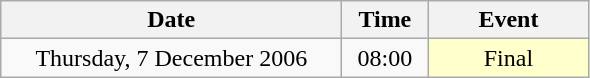<table class = "wikitable" style="text-align:center;">
<tr>
<th width=220>Date</th>
<th width=50>Time</th>
<th width=100>Event</th>
</tr>
<tr>
<td>Thursday, 7 December 2006</td>
<td>08:00</td>
<td bgcolor=ffffcc>Final</td>
</tr>
</table>
